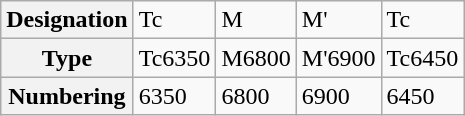<table class="wikitable">
<tr>
<th>Designation</th>
<td>Tc</td>
<td>M</td>
<td>M'</td>
<td>Tc</td>
</tr>
<tr>
<th>Type</th>
<td>Tc6350</td>
<td>M6800</td>
<td>M'6900</td>
<td>Tc6450</td>
</tr>
<tr>
<th>Numbering</th>
<td>6350</td>
<td>6800</td>
<td>6900</td>
<td>6450</td>
</tr>
</table>
